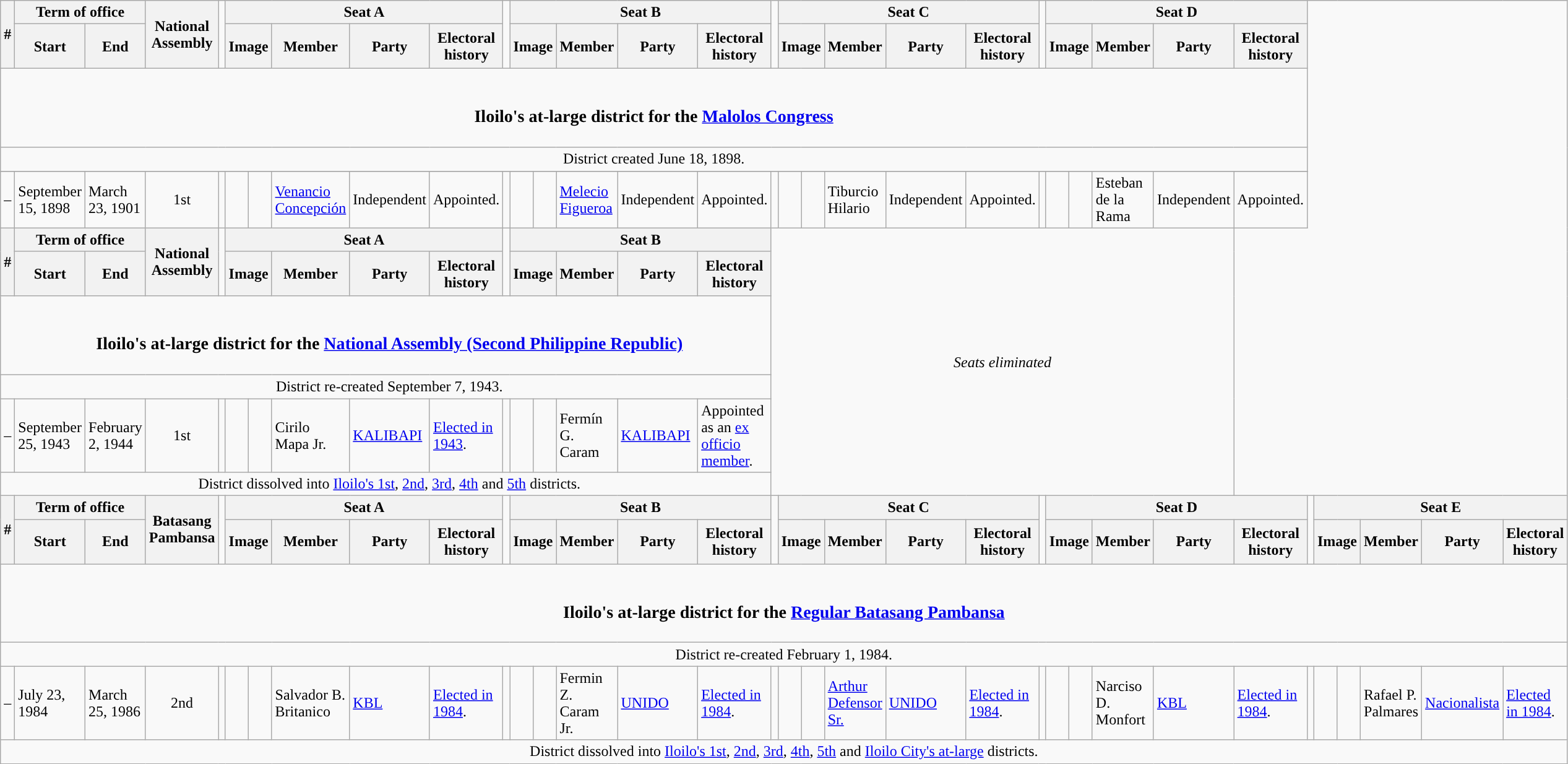<table class=wikitable>
<tr>
<th rowspan=2>#</th>
<th colspan=2>Term of office</th>
<th rowspan=2>National<br>Assembly</th>
<td rowspan=2></td>
<th colspan=5>Seat A</th>
<td rowspan=2></td>
<th colspan=5>Seat B</th>
<td rowspan=2></td>
<th colspan=5>Seat C</th>
<td rowspan=2></td>
<th colspan=5>Seat D</th>
</tr>
<tr style="height:3em">
<th>Start</th>
<th>End</th>
<th colspan="2" style="text-align:center;">Image</th>
<th>Member</th>
<th>Party</th>
<th>Electoral history</th>
<th colspan="2" style="text-align:center;">Image</th>
<th>Member</th>
<th>Party</th>
<th>Electoral history</th>
<th colspan="2" style="text-align:center;">Image</th>
<th>Member</th>
<th>Party</th>
<th>Electoral history</th>
<th colspan="2" style="text-align:center;">Image</th>
<th>Member</th>
<th>Party</th>
<th>Electoral history</th>
</tr>
<tr>
<td colspan="28" style="text-align:center;"><br><h3>Iloilo's at-large district for the <a href='#'>Malolos Congress</a></h3></td>
</tr>
<tr>
<td colspan="28" style="text-align:center;">District created June 18, 1898.</td>
</tr>
<tr>
</tr>
<tr style="height:3em">
<td style="text-align:center;">–</td>
<td>September 15, 1898</td>
<td>March 23, 1901</td>
<td style="text-align:center;">1st</td>
<td></td>
<td style="color:inherit;background:"></td>
<td></td>
<td><a href='#'>Venancio Concepción</a></td>
<td>Independent</td>
<td>Appointed.</td>
<td></td>
<td style="color:inherit;background:"></td>
<td></td>
<td><a href='#'>Melecio Figueroa</a></td>
<td>Independent</td>
<td>Appointed.</td>
<td></td>
<td style="color:inherit;background:"></td>
<td></td>
<td>Tiburcio Hilario</td>
<td>Independent</td>
<td>Appointed.</td>
<td></td>
<td style="color:inherit;background:"></td>
<td></td>
<td>Esteban de la Rama</td>
<td>Independent</td>
<td>Appointed.</td>
</tr>
<tr>
<th rowspan=2>#</th>
<th colspan=2>Term of office</th>
<th rowspan=2>National<br>Assembly</th>
<td rowspan=2></td>
<th colspan=5>Seat A</th>
<td rowspan=2></td>
<th colspan=5>Seat B</th>
<td rowspan=6 colspan=11 style="text-align:center;"><em>Seats eliminated</em></td>
</tr>
<tr style="height:3em">
<th>Start</th>
<th>End</th>
<th colspan="2" style="text-align:center;">Image</th>
<th>Member</th>
<th>Party</th>
<th>Electoral history</th>
<th colspan="2" style="text-align:center;">Image</th>
<th>Member</th>
<th>Party</th>
<th>Electoral history</th>
</tr>
<tr>
<td colspan="17" style="text-align:center;"><br><h3>Iloilo's at-large district for the <a href='#'>National Assembly (Second Philippine Republic)</a></h3></td>
</tr>
<tr>
<td colspan="17" style="text-align:center;">District re-created September 7, 1943.</td>
</tr>
<tr>
<td style="text-align:center;">–</td>
<td>September 25, 1943</td>
<td>February 2, 1944</td>
<td style="text-align:center;">1st</td>
<td></td>
<td style="color:inherit;background:"></td>
<td></td>
<td>Cirilo Mapa Jr.</td>
<td><a href='#'>KALIBAPI</a></td>
<td><a href='#'>Elected in 1943</a>.</td>
<td></td>
<td style="color:inherit;background:"></td>
<td></td>
<td>Fermín G. Caram</td>
<td><a href='#'>KALIBAPI</a></td>
<td>Appointed as an <a href='#'>ex officio member</a>.</td>
</tr>
<tr>
<td colspan="17" style="text-align:center;">District dissolved into <a href='#'>Iloilo's 1st</a>, <a href='#'>2nd</a>, <a href='#'>3rd</a>, <a href='#'>4th</a> and <a href='#'>5th</a> districts.</td>
</tr>
<tr>
<th rowspan=2>#</th>
<th colspan=2>Term of office</th>
<th rowspan=2>Batasang<br>Pambansa</th>
<td rowspan=2></td>
<th colspan=5>Seat A</th>
<td rowspan=2></td>
<th colspan=5>Seat B</th>
<td rowspan=2></td>
<th colspan=5>Seat C</th>
<td rowspan=2></td>
<th colspan=5>Seat D</th>
<td rowspan=2></td>
<th colspan=5>Seat E</th>
</tr>
<tr style="height:3em">
<th>Start</th>
<th>End</th>
<th colspan="2" style="text-align:center;">Image</th>
<th>Member</th>
<th>Party</th>
<th>Electoral history</th>
<th colspan="2" style="text-align:center;">Image</th>
<th>Member</th>
<th>Party</th>
<th>Electoral history</th>
<th colspan="2" style="text-align:center;">Image</th>
<th>Member</th>
<th>Party</th>
<th>Electoral history</th>
<th colspan="2" style="text-align:center;">Image</th>
<th>Member</th>
<th>Party</th>
<th>Electoral history</th>
<th colspan="2" style="text-align:center;">Image</th>
<th>Member</th>
<th>Party</th>
<th>Electoral history</th>
</tr>
<tr>
<td colspan="34" style="text-align:center;"><br><h3>Iloilo's at-large district for the <a href='#'>Regular Batasang Pambansa</a></h3></td>
</tr>
<tr>
<td colspan="34" style="text-align:center;">District re-created February 1, 1984.</td>
</tr>
<tr style="height:3em">
<td style="text-align:center;">–</td>
<td>July 23, 1984</td>
<td>March 25, 1986</td>
<td style="text-align:center;">2nd</td>
<td></td>
<td style="color:inherit;background:"></td>
<td></td>
<td>Salvador B. Britanico</td>
<td><a href='#'>KBL</a></td>
<td><a href='#'>Elected in 1984</a>.</td>
<td></td>
<td style="color:inherit;background:"></td>
<td></td>
<td>Fermin Z. Caram Jr.</td>
<td><a href='#'>UNIDO</a></td>
<td><a href='#'>Elected in 1984</a>.</td>
<td></td>
<td style="color:inherit;background:"></td>
<td></td>
<td><a href='#'>Arthur Defensor Sr.</a></td>
<td><a href='#'>UNIDO</a></td>
<td><a href='#'>Elected in 1984</a>.</td>
<td></td>
<td style="color:inherit;background:"></td>
<td></td>
<td>Narciso D. Monfort</td>
<td><a href='#'>KBL</a></td>
<td><a href='#'>Elected in 1984</a>.</td>
<td></td>
<td style="color:inherit;background:"></td>
<td></td>
<td>Rafael P. Palmares</td>
<td><a href='#'>Nacionalista</a></td>
<td><a href='#'>Elected in 1984</a>.</td>
</tr>
<tr>
<td colspan="34" style="text-align:center;">District dissolved into <a href='#'>Iloilo's 1st</a>, <a href='#'>2nd</a>, <a href='#'>3rd</a>, <a href='#'>4th</a>, <a href='#'>5th</a> and <a href='#'>Iloilo City's at-large</a> districts.</td>
</tr>
</table>
